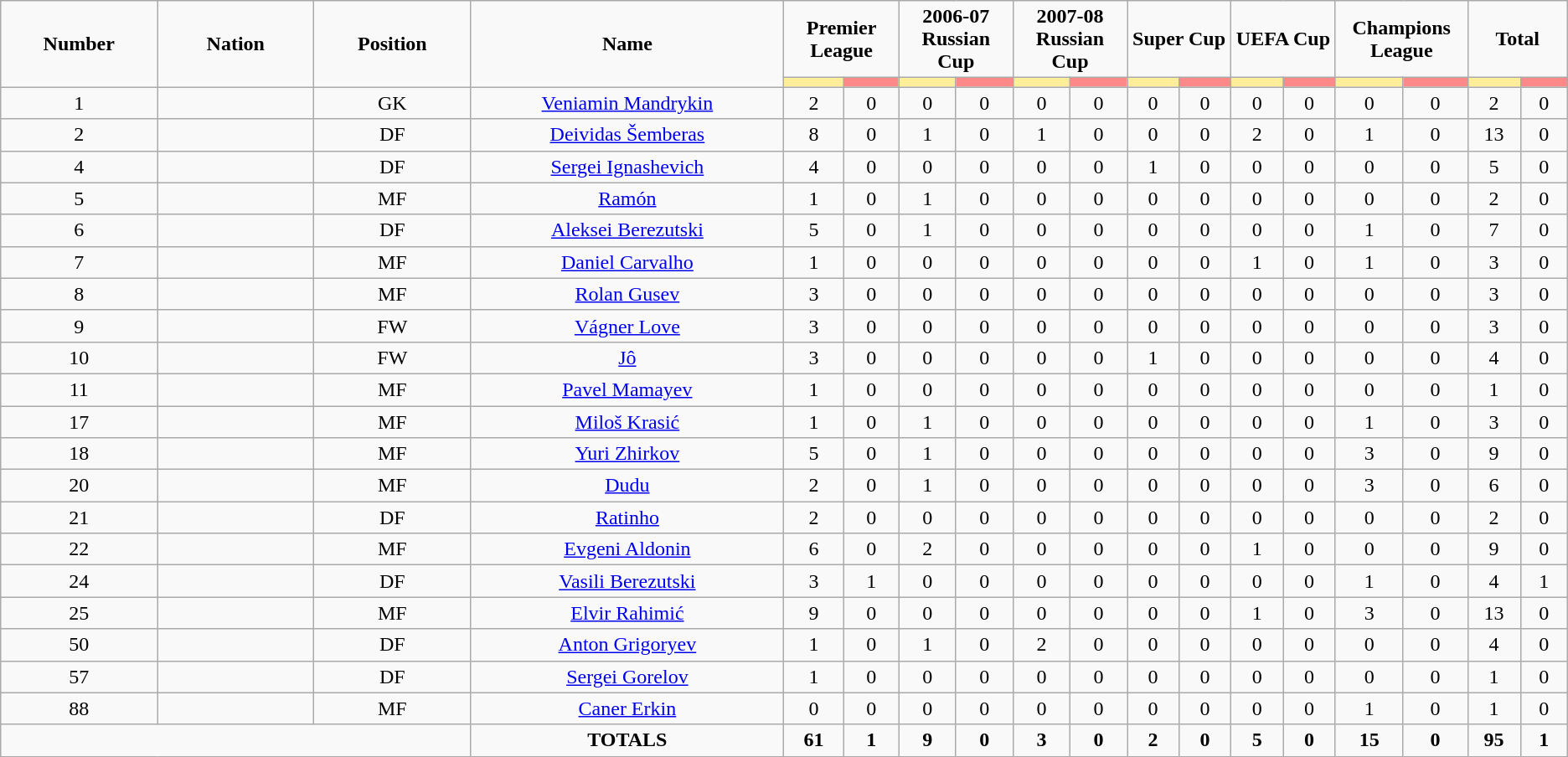<table class="wikitable" style="font-size: 100%; text-align: center;">
<tr>
<td rowspan="2" width="10%" align="center"><strong>Number</strong></td>
<td rowspan="2" width="10%" align="center"><strong>Nation</strong></td>
<td rowspan="2" width="10%" align="center"><strong>Position</strong></td>
<td rowspan="2" width="20%" align="center"><strong>Name</strong></td>
<td colspan="2" align="center"><strong>Premier League</strong></td>
<td colspan="2" align="center"><strong>2006-07 Russian Cup</strong></td>
<td colspan="2" align="center"><strong>2007-08 Russian Cup</strong></td>
<td colspan="2" align="center"><strong>Super Cup</strong></td>
<td colspan="2" align="center"><strong>UEFA Cup</strong></td>
<td colspan="2" align="center"><strong>Champions League</strong></td>
<td colspan="2" align="center"><strong>Total</strong></td>
</tr>
<tr>
<th width=60 style="background: #FFEE99"></th>
<th width=60 style="background: #FF8888"></th>
<th width=60 style="background: #FFEE99"></th>
<th width=60 style="background: #FF8888"></th>
<th width=60 style="background: #FFEE99"></th>
<th width=60 style="background: #FF8888"></th>
<th width=60 style="background: #FFEE99"></th>
<th width=60 style="background: #FF8888"></th>
<th width=60 style="background: #FFEE99"></th>
<th width=60 style="background: #FF8888"></th>
<th width=60 style="background: #FFEE99"></th>
<th width=60 style="background: #FF8888"></th>
<th width=60 style="background: #FFEE99"></th>
<th width=60 style="background: #FF8888"></th>
</tr>
<tr>
<td>1</td>
<td></td>
<td>GK</td>
<td><a href='#'>Veniamin Mandrykin</a></td>
<td>2</td>
<td>0</td>
<td>0</td>
<td>0</td>
<td>0</td>
<td>0</td>
<td>0</td>
<td>0</td>
<td>0</td>
<td>0</td>
<td>0</td>
<td>0</td>
<td>2</td>
<td>0</td>
</tr>
<tr>
<td>2</td>
<td></td>
<td>DF</td>
<td><a href='#'>Deividas Šemberas</a></td>
<td>8</td>
<td>0</td>
<td>1</td>
<td>0</td>
<td>1</td>
<td>0</td>
<td>0</td>
<td>0</td>
<td>2</td>
<td>0</td>
<td>1</td>
<td>0</td>
<td>13</td>
<td>0</td>
</tr>
<tr>
<td>4</td>
<td></td>
<td>DF</td>
<td><a href='#'>Sergei Ignashevich</a></td>
<td>4</td>
<td>0</td>
<td>0</td>
<td>0</td>
<td>0</td>
<td>0</td>
<td>1</td>
<td>0</td>
<td>0</td>
<td>0</td>
<td>0</td>
<td>0</td>
<td>5</td>
<td>0</td>
</tr>
<tr>
<td>5</td>
<td></td>
<td>MF</td>
<td><a href='#'>Ramón</a></td>
<td>1</td>
<td>0</td>
<td>1</td>
<td>0</td>
<td>0</td>
<td>0</td>
<td>0</td>
<td>0</td>
<td>0</td>
<td>0</td>
<td>0</td>
<td>0</td>
<td>2</td>
<td>0</td>
</tr>
<tr>
<td>6</td>
<td></td>
<td>DF</td>
<td><a href='#'>Aleksei Berezutski</a></td>
<td>5</td>
<td>0</td>
<td>1</td>
<td>0</td>
<td>0</td>
<td>0</td>
<td>0</td>
<td>0</td>
<td>0</td>
<td>0</td>
<td>1</td>
<td>0</td>
<td>7</td>
<td>0</td>
</tr>
<tr>
<td>7</td>
<td></td>
<td>MF</td>
<td><a href='#'>Daniel Carvalho</a></td>
<td>1</td>
<td>0</td>
<td>0</td>
<td>0</td>
<td>0</td>
<td>0</td>
<td>0</td>
<td>0</td>
<td>1</td>
<td>0</td>
<td>1</td>
<td>0</td>
<td>3</td>
<td>0</td>
</tr>
<tr>
<td>8</td>
<td></td>
<td>MF</td>
<td><a href='#'>Rolan Gusev</a></td>
<td>3</td>
<td>0</td>
<td>0</td>
<td>0</td>
<td>0</td>
<td>0</td>
<td>0</td>
<td>0</td>
<td>0</td>
<td>0</td>
<td>0</td>
<td>0</td>
<td>3</td>
<td>0</td>
</tr>
<tr>
<td>9</td>
<td></td>
<td>FW</td>
<td><a href='#'>Vágner Love</a></td>
<td>3</td>
<td>0</td>
<td>0</td>
<td>0</td>
<td>0</td>
<td>0</td>
<td>0</td>
<td>0</td>
<td>0</td>
<td>0</td>
<td>0</td>
<td>0</td>
<td>3</td>
<td>0</td>
</tr>
<tr>
<td>10</td>
<td></td>
<td>FW</td>
<td><a href='#'>Jô</a></td>
<td>3</td>
<td>0</td>
<td>0</td>
<td>0</td>
<td>0</td>
<td>0</td>
<td>1</td>
<td>0</td>
<td>0</td>
<td>0</td>
<td>0</td>
<td>0</td>
<td>4</td>
<td>0</td>
</tr>
<tr>
<td>11</td>
<td></td>
<td>MF</td>
<td><a href='#'>Pavel Mamayev</a></td>
<td>1</td>
<td>0</td>
<td>0</td>
<td>0</td>
<td>0</td>
<td>0</td>
<td>0</td>
<td>0</td>
<td>0</td>
<td>0</td>
<td>0</td>
<td>0</td>
<td>1</td>
<td>0</td>
</tr>
<tr>
<td>17</td>
<td></td>
<td>MF</td>
<td><a href='#'>Miloš Krasić</a></td>
<td>1</td>
<td>0</td>
<td>1</td>
<td>0</td>
<td>0</td>
<td>0</td>
<td>0</td>
<td>0</td>
<td>0</td>
<td>0</td>
<td>1</td>
<td>0</td>
<td>3</td>
<td>0</td>
</tr>
<tr>
<td>18</td>
<td></td>
<td>MF</td>
<td><a href='#'>Yuri Zhirkov</a></td>
<td>5</td>
<td>0</td>
<td>1</td>
<td>0</td>
<td>0</td>
<td>0</td>
<td>0</td>
<td>0</td>
<td>0</td>
<td>0</td>
<td>3</td>
<td>0</td>
<td>9</td>
<td>0</td>
</tr>
<tr>
<td>20</td>
<td></td>
<td>MF</td>
<td><a href='#'>Dudu</a></td>
<td>2</td>
<td>0</td>
<td>1</td>
<td>0</td>
<td>0</td>
<td>0</td>
<td>0</td>
<td>0</td>
<td>0</td>
<td>0</td>
<td>3</td>
<td>0</td>
<td>6</td>
<td>0</td>
</tr>
<tr>
<td>21</td>
<td></td>
<td>DF</td>
<td><a href='#'>Ratinho</a></td>
<td>2</td>
<td>0</td>
<td>0</td>
<td>0</td>
<td>0</td>
<td>0</td>
<td>0</td>
<td>0</td>
<td>0</td>
<td>0</td>
<td>0</td>
<td>0</td>
<td>2</td>
<td>0</td>
</tr>
<tr>
<td>22</td>
<td></td>
<td>MF</td>
<td><a href='#'>Evgeni Aldonin</a></td>
<td>6</td>
<td>0</td>
<td>2</td>
<td>0</td>
<td>0</td>
<td>0</td>
<td>0</td>
<td>0</td>
<td>1</td>
<td>0</td>
<td>0</td>
<td>0</td>
<td>9</td>
<td>0</td>
</tr>
<tr>
<td>24</td>
<td></td>
<td>DF</td>
<td><a href='#'>Vasili Berezutski</a></td>
<td>3</td>
<td>1</td>
<td>0</td>
<td>0</td>
<td>0</td>
<td>0</td>
<td>0</td>
<td>0</td>
<td>0</td>
<td>0</td>
<td>1</td>
<td>0</td>
<td>4</td>
<td>1</td>
</tr>
<tr>
<td>25</td>
<td></td>
<td>MF</td>
<td><a href='#'>Elvir Rahimić</a></td>
<td>9</td>
<td>0</td>
<td>0</td>
<td>0</td>
<td>0</td>
<td>0</td>
<td>0</td>
<td>0</td>
<td>1</td>
<td>0</td>
<td>3</td>
<td>0</td>
<td>13</td>
<td>0</td>
</tr>
<tr>
<td>50</td>
<td></td>
<td>DF</td>
<td><a href='#'>Anton Grigoryev</a></td>
<td>1</td>
<td>0</td>
<td>1</td>
<td>0</td>
<td>2</td>
<td>0</td>
<td>0</td>
<td>0</td>
<td>0</td>
<td>0</td>
<td>0</td>
<td>0</td>
<td>4</td>
<td>0</td>
</tr>
<tr>
<td>57</td>
<td></td>
<td>DF</td>
<td><a href='#'>Sergei Gorelov</a></td>
<td>1</td>
<td>0</td>
<td>0</td>
<td>0</td>
<td>0</td>
<td>0</td>
<td>0</td>
<td>0</td>
<td>0</td>
<td>0</td>
<td>0</td>
<td>0</td>
<td>1</td>
<td>0</td>
</tr>
<tr>
<td>88</td>
<td></td>
<td>MF</td>
<td><a href='#'>Caner Erkin</a></td>
<td>0</td>
<td>0</td>
<td>0</td>
<td>0</td>
<td>0</td>
<td>0</td>
<td>0</td>
<td>0</td>
<td>0</td>
<td>0</td>
<td>1</td>
<td>0</td>
<td>1</td>
<td>0</td>
</tr>
<tr>
<td colspan="3"></td>
<td><strong>TOTALS</strong></td>
<td><strong>61</strong></td>
<td><strong>1</strong></td>
<td><strong>9</strong></td>
<td><strong>0</strong></td>
<td><strong>3</strong></td>
<td><strong>0</strong></td>
<td><strong>2</strong></td>
<td><strong>0</strong></td>
<td><strong>5</strong></td>
<td><strong>0</strong></td>
<td><strong>15</strong></td>
<td><strong>0</strong></td>
<td><strong>95</strong></td>
<td><strong>1</strong></td>
</tr>
</table>
